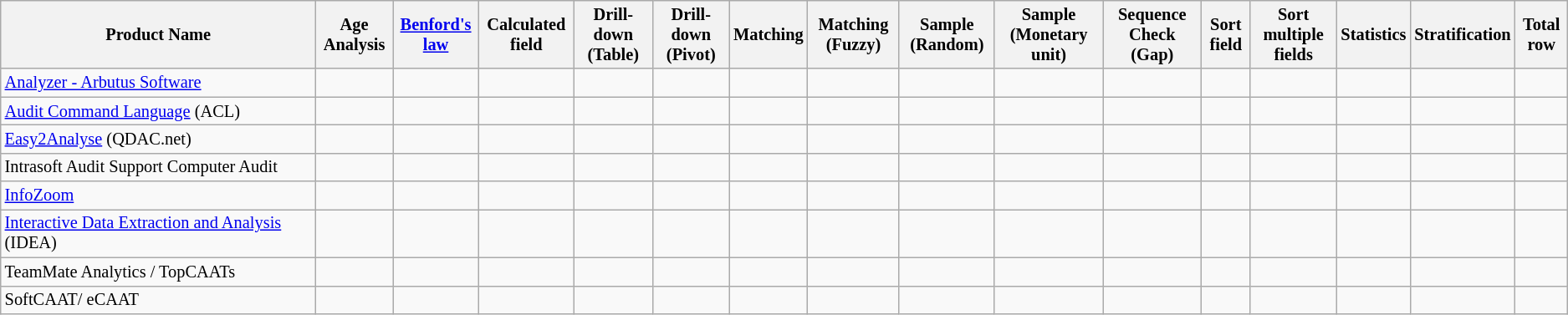<table class="wikitable sortable" style="text-align: center; font-size: 85%; width: auto; table-layout: fixed;">
<tr>
<th style="width: 18em">Product Name</th>
<th>Age Analysis</th>
<th><a href='#'>Benford's law</a></th>
<th>Calculated field</th>
<th>Drill-down (Table)</th>
<th>Drill-down (Pivot)</th>
<th>Matching</th>
<th>Matching (Fuzzy)</th>
<th>Sample (Random)</th>
<th>Sample (Monetary unit)</th>
<th>Sequence Check (Gap)</th>
<th>Sort field</th>
<th>Sort multiple fields</th>
<th>Statistics</th>
<th>Stratification</th>
<th>Total row</th>
</tr>
<tr>
<td style="text-align: left"><a href='#'>Analyzer - Arbutus Software</a></td>
<td></td>
<td></td>
<td></td>
<td></td>
<td></td>
<td></td>
<td></td>
<td></td>
<td></td>
<td></td>
<td></td>
<td></td>
<td></td>
<td></td>
<td></td>
</tr>
<tr>
<td style="text-align: left"><a href='#'>Audit Command Language</a> (ACL)</td>
<td></td>
<td></td>
<td></td>
<td></td>
<td></td>
<td></td>
<td></td>
<td></td>
<td></td>
<td></td>
<td></td>
<td></td>
<td></td>
<td></td>
<td></td>
</tr>
<tr>
<td style="text-align: left"><a href='#'>Easy2Analyse</a> (QDAC.net)</td>
<td></td>
<td></td>
<td></td>
<td></td>
<td></td>
<td></td>
<td></td>
<td></td>
<td></td>
<td></td>
<td></td>
<td></td>
<td></td>
<td></td>
<td></td>
</tr>
<tr>
<td style="text-align: left">Intrasoft Audit Support Computer Audit</td>
<td></td>
<td></td>
<td></td>
<td></td>
<td></td>
<td></td>
<td></td>
<td></td>
<td></td>
<td></td>
<td></td>
<td></td>
<td></td>
<td></td>
<td></td>
</tr>
<tr>
<td style="text-align: left"><a href='#'>InfoZoom</a></td>
<td></td>
<td></td>
<td></td>
<td></td>
<td></td>
<td></td>
<td></td>
<td></td>
<td></td>
<td></td>
<td></td>
<td></td>
<td></td>
<td></td>
<td></td>
</tr>
<tr>
<td style="text-align: left"><a href='#'>Interactive Data Extraction and Analysis</a> (IDEA)</td>
<td></td>
<td></td>
<td></td>
<td></td>
<td></td>
<td></td>
<td></td>
<td></td>
<td></td>
<td></td>
<td></td>
<td></td>
<td></td>
<td></td>
<td></td>
</tr>
<tr>
<td style="text-align: left">TeamMate Analytics / TopCAATs</td>
<td></td>
<td></td>
<td></td>
<td></td>
<td></td>
<td></td>
<td></td>
<td></td>
<td></td>
<td></td>
<td></td>
<td></td>
<td></td>
<td></td>
<td></td>
</tr>
<tr>
<td style="text-align: left">SoftCAAT/ eCAAT</td>
<td></td>
<td></td>
<td></td>
<td></td>
<td></td>
<td></td>
<td></td>
<td></td>
<td></td>
<td></td>
<td></td>
<td></td>
<td></td>
<td></td>
<td></td>
</tr>
</table>
